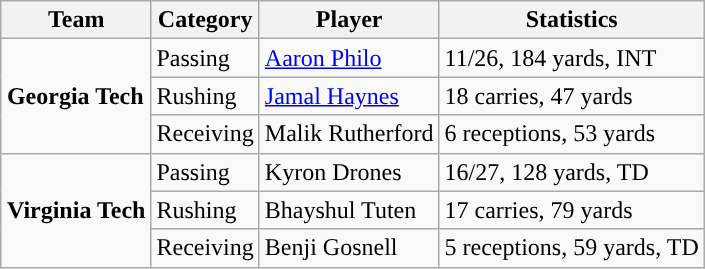<table class="wikitable" style="float: right;">
<tr>
<th>Team</th>
<th>Category</th>
<th>Player</th>
<th>Statistics</th>
</tr>
<tr>
<td rowspan=3><strong>Georgia Tech</strong></td>
<td>Passing</td>
<td><a href='#'>Aaron Philo</a></td>
<td>11/26, 184 yards, INT</td>
</tr>
<tr>
<td>Rushing</td>
<td><a href='#'>Jamal Haynes</a></td>
<td>18 carries, 47 yards</td>
</tr>
<tr>
<td>Receiving</td>
<td>Malik Rutherford</td>
<td>6 receptions, 53 yards</td>
</tr>
<tr>
<td rowspan=3><strong>Virginia Tech</strong></td>
<td>Passing</td>
<td>Kyron Drones</td>
<td>16/27, 128 yards, TD</td>
</tr>
<tr>
<td>Rushing</td>
<td>Bhayshul Tuten</td>
<td>17 carries, 79 yards</td>
</tr>
<tr>
<td>Receiving</td>
<td>Benji Gosnell</td>
<td>5 receptions, 59 yards, TD</td>
</tr>
</table>
